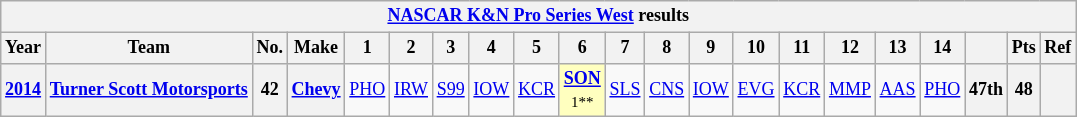<table class="wikitable" style="text-align:center; font-size:75%">
<tr>
<th colspan=21><a href='#'>NASCAR K&N Pro Series West</a> results</th>
</tr>
<tr>
<th>Year</th>
<th>Team</th>
<th>No.</th>
<th>Make</th>
<th>1</th>
<th>2</th>
<th>3</th>
<th>4</th>
<th>5</th>
<th>6</th>
<th>7</th>
<th>8</th>
<th>9</th>
<th>10</th>
<th>11</th>
<th>12</th>
<th>13</th>
<th>14</th>
<th></th>
<th>Pts</th>
<th>Ref</th>
</tr>
<tr>
<th><a href='#'>2014</a></th>
<th><a href='#'>Turner Scott Motorsports</a></th>
<th>42</th>
<th><a href='#'>Chevy</a></th>
<td><a href='#'>PHO</a></td>
<td><a href='#'>IRW</a></td>
<td><a href='#'>S99</a></td>
<td><a href='#'>IOW</a></td>
<td><a href='#'>KCR</a></td>
<td style="background:#FFFFBF;"><strong><a href='#'>SON</a></strong><br><small>1**</small></td>
<td><a href='#'>SLS</a></td>
<td><a href='#'>CNS</a></td>
<td><a href='#'>IOW</a></td>
<td><a href='#'>EVG</a></td>
<td><a href='#'>KCR</a></td>
<td><a href='#'>MMP</a></td>
<td><a href='#'>AAS</a></td>
<td><a href='#'>PHO</a></td>
<th>47th</th>
<th>48</th>
<th></th>
</tr>
</table>
